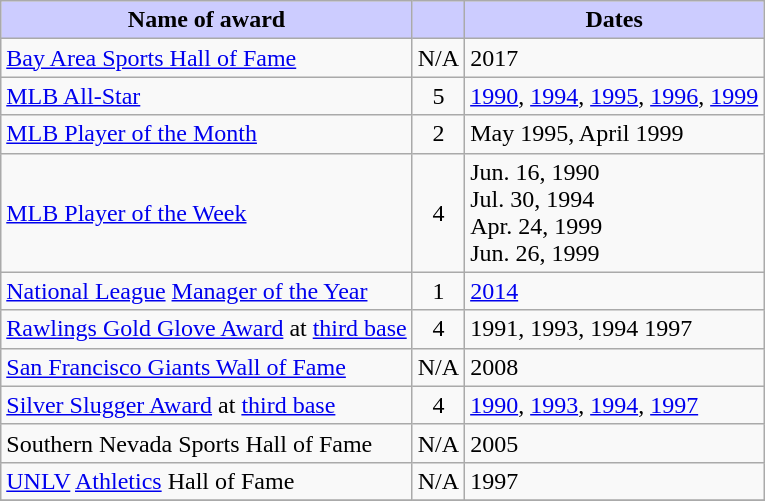<table class="wikitable">
<tr>
<th style="background:#ccf;">Name of award</th>
<th style="background:#ccf;"></th>
<th style="background:#ccf;">Dates</th>
</tr>
<tr>
<td><a href='#'>Bay Area Sports Hall of Fame</a></td>
<td style="text-align:center;">N/A</td>
<td>2017</td>
</tr>
<tr>
<td><a href='#'>MLB All-Star</a></td>
<td style="text-align:center;">5</td>
<td><a href='#'>1990</a>, <a href='#'>1994</a>, <a href='#'>1995</a>, <a href='#'>1996</a>, <a href='#'>1999</a></td>
</tr>
<tr>
<td><a href='#'>MLB Player of the Month</a></td>
<td style="text-align:center;">2</td>
<td>May 1995, April 1999</td>
</tr>
<tr>
<td><a href='#'>MLB Player of the Week</a></td>
<td style="text-align:center;">4</td>
<td>Jun. 16, 1990<br> Jul. 30, 1994<br> Apr. 24, 1999<br> Jun. 26, 1999<br></td>
</tr>
<tr>
<td><a href='#'>National League</a> <a href='#'>Manager of the Year</a></td>
<td style="text-align:center;">1</td>
<td><a href='#'>2014</a></td>
</tr>
<tr>
<td><a href='#'>Rawlings Gold Glove Award</a> at <a href='#'>third base</a></td>
<td style="text-align:center;">4</td>
<td>1991, 1993, 1994 1997</td>
</tr>
<tr>
<td><a href='#'>San Francisco Giants Wall of Fame</a></td>
<td style="text-align:center;">N/A</td>
<td>2008</td>
</tr>
<tr>
<td><a href='#'>Silver Slugger Award</a> at <a href='#'>third base</a></td>
<td style="text-align:center;">4</td>
<td><a href='#'>1990</a>, <a href='#'>1993</a>, <a href='#'>1994</a>, <a href='#'>1997</a></td>
</tr>
<tr>
<td>Southern Nevada Sports Hall of Fame</td>
<td style="text-align:center;">N/A</td>
<td>2005</td>
</tr>
<tr>
<td><a href='#'>UNLV</a> <a href='#'>Athletics</a> Hall of Fame</td>
<td style="text-align:center;">N/A</td>
<td>1997</td>
</tr>
<tr>
</tr>
</table>
